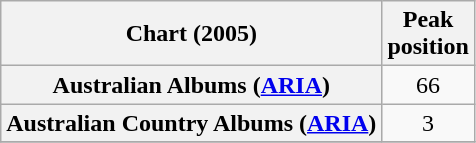<table class="wikitable sortable plainrowheaders">
<tr>
<th scope="col">Chart (2005)</th>
<th scope="col">Peak<br>position</th>
</tr>
<tr>
<th scope="row">Australian Albums (<a href='#'>ARIA</a>)</th>
<td align="center">66</td>
</tr>
<tr>
<th scope="row">Australian Country Albums (<a href='#'>ARIA</a>)</th>
<td align="center">3</td>
</tr>
<tr>
</tr>
</table>
